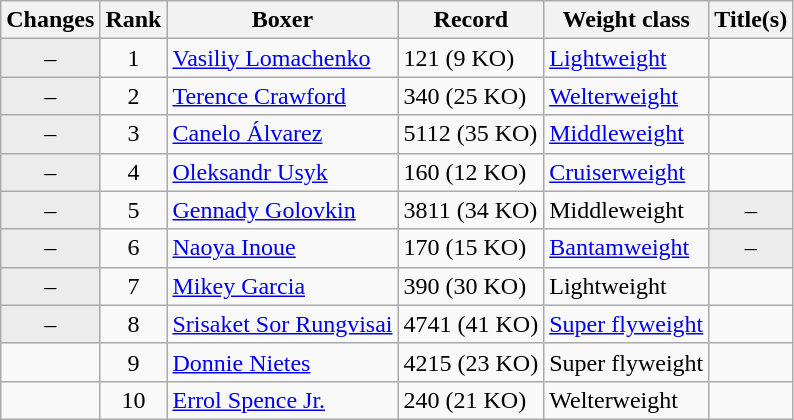<table class="wikitable ">
<tr>
<th>Changes</th>
<th>Rank</th>
<th>Boxer</th>
<th>Record</th>
<th>Weight class</th>
<th>Title(s)</th>
</tr>
<tr>
<td align=center bgcolor=#ECECEC>–</td>
<td align=center>1</td>
<td><a href='#'>Vasiliy Lomachenko</a></td>
<td>121 (9 KO)</td>
<td><a href='#'>Lightweight</a></td>
<td></td>
</tr>
<tr>
<td align=center bgcolor=#ECECEC>–</td>
<td align=center>2</td>
<td><a href='#'>Terence Crawford</a></td>
<td>340 (25 KO)</td>
<td><a href='#'>Welterweight</a></td>
<td></td>
</tr>
<tr>
<td align=center bgcolor=#ECECEC>–</td>
<td align=center>3</td>
<td><a href='#'>Canelo Álvarez</a></td>
<td>5112 (35 KO)</td>
<td><a href='#'>Middleweight</a></td>
<td></td>
</tr>
<tr>
<td align=center bgcolor=#ECECEC>–</td>
<td align=center>4</td>
<td><a href='#'>Oleksandr Usyk</a></td>
<td>160 (12 KO)</td>
<td><a href='#'>Cruiserweight</a></td>
<td></td>
</tr>
<tr>
<td align=center bgcolor=#ECECEC>–</td>
<td align=center>5</td>
<td><a href='#'>Gennady Golovkin</a></td>
<td>3811 (34 KO)</td>
<td>Middleweight</td>
<td align=center bgcolor=#ECECEC data-sort-value="Z">–</td>
</tr>
<tr>
<td align=center bgcolor=#ECECEC>–</td>
<td align=center>6</td>
<td><a href='#'>Naoya Inoue</a></td>
<td>170 (15 KO)</td>
<td><a href='#'>Bantamweight</a></td>
<td align=center bgcolor=#ECECEC data-sort-value="Z">–</td>
</tr>
<tr>
<td align=center bgcolor=#ECECEC>–</td>
<td align=center>7</td>
<td><a href='#'>Mikey Garcia</a></td>
<td>390 (30 KO)</td>
<td>Lightweight</td>
<td></td>
</tr>
<tr>
<td align=center bgcolor=#ECECEC>–</td>
<td align=center>8</td>
<td><a href='#'>Srisaket Sor Rungvisai</a></td>
<td>4741 (41 KO)</td>
<td><a href='#'>Super flyweight</a></td>
<td></td>
</tr>
<tr>
<td align=center></td>
<td align=center>9</td>
<td><a href='#'>Donnie Nietes</a></td>
<td>4215 (23 KO)</td>
<td>Super flyweight</td>
<td></td>
</tr>
<tr>
<td align=center></td>
<td align=center>10</td>
<td><a href='#'>Errol Spence Jr.</a></td>
<td>240 (21 KO)</td>
<td>Welterweight</td>
<td></td>
</tr>
</table>
